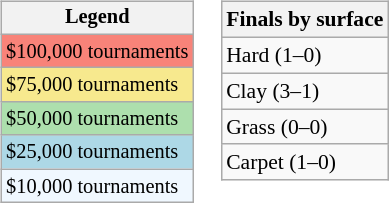<table>
<tr valign=top>
<td><br><table class=wikitable style="font-size:85%">
<tr>
<th>Legend</th>
</tr>
<tr style="background:#f88379;">
<td>$100,000 tournaments</td>
</tr>
<tr style="background:#f7e98e;">
<td>$75,000 tournaments</td>
</tr>
<tr style="background:#addfad;">
<td>$50,000 tournaments</td>
</tr>
<tr style="background:lightblue;">
<td>$25,000 tournaments</td>
</tr>
<tr style="background:#f0f8ff;">
<td>$10,000 tournaments</td>
</tr>
</table>
</td>
<td><br><table class=wikitable style="font-size:90%">
<tr>
<th>Finals by surface</th>
</tr>
<tr>
<td>Hard (1–0)</td>
</tr>
<tr>
<td>Clay (3–1)</td>
</tr>
<tr>
<td>Grass (0–0)</td>
</tr>
<tr>
<td>Carpet (1–0)</td>
</tr>
</table>
</td>
</tr>
</table>
